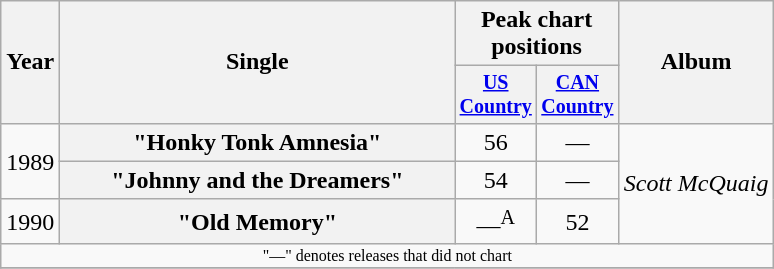<table class="wikitable plainrowheaders" style="text-align:center;">
<tr>
<th rowspan="2">Year</th>
<th rowspan="2" style="width:16em;">Single</th>
<th colspan="2">Peak chart<br>positions</th>
<th rowspan="2">Album</th>
</tr>
<tr style="font-size:smaller;">
<th width="45"><a href='#'>US Country</a></th>
<th width="45"><a href='#'>CAN Country</a></th>
</tr>
<tr>
<td rowspan="2">1989</td>
<th scope="row">"Honky Tonk Amnesia"</th>
<td>56</td>
<td>—</td>
<td align="left" rowspan="3"><em>Scott McQuaig</em></td>
</tr>
<tr>
<th scope="row">"Johnny and the Dreamers"</th>
<td>54</td>
<td>—</td>
</tr>
<tr>
<td>1990</td>
<th scope="row">"Old Memory"</th>
<td>—<sup>A</sup></td>
<td>52</td>
</tr>
<tr>
<td colspan="5" style="font-size:8pt">"—" denotes releases that did not chart</td>
</tr>
<tr>
</tr>
</table>
